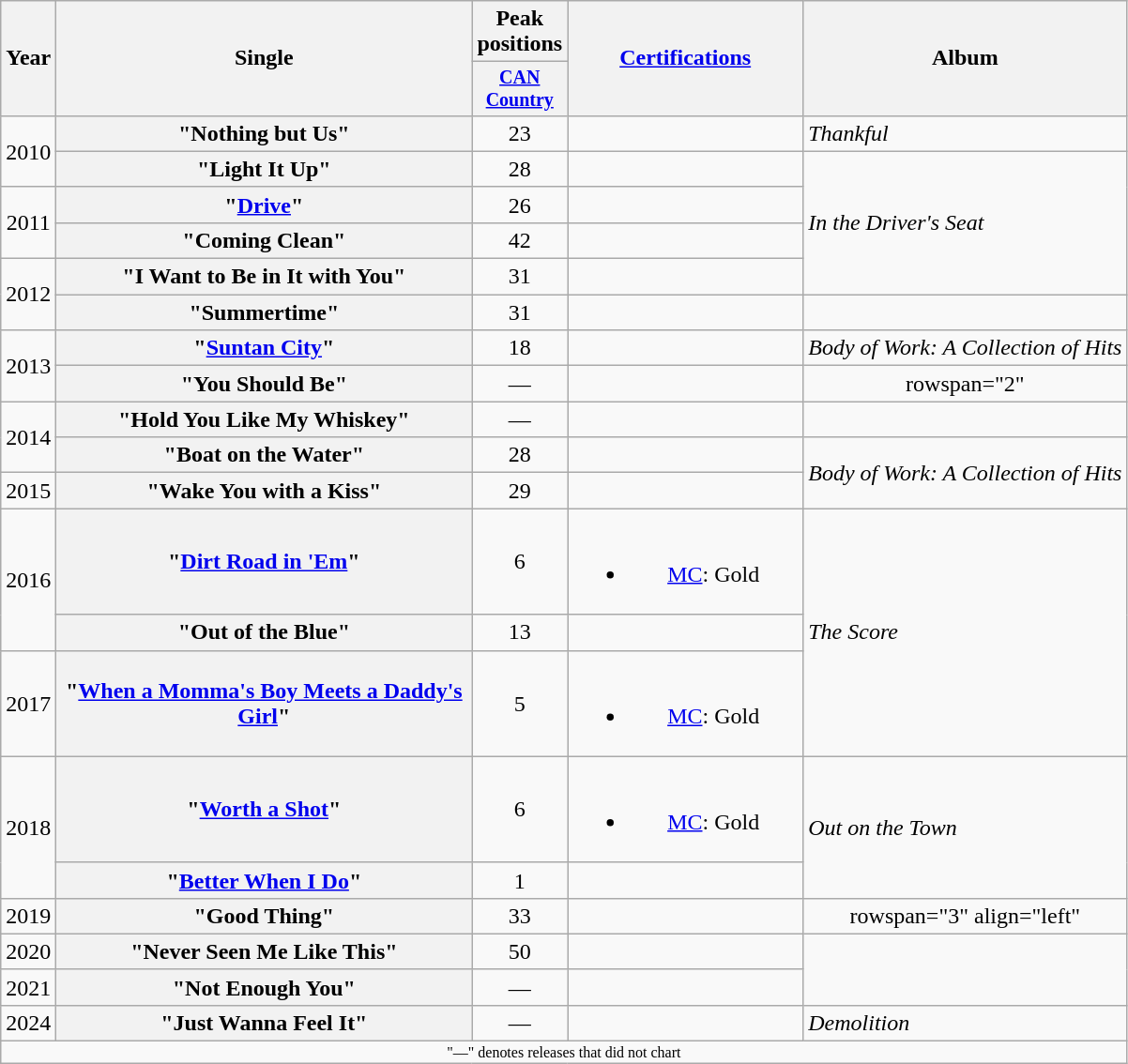<table class="wikitable plainrowheaders" style="text-align:center;">
<tr>
<th rowspan="2">Year</th>
<th rowspan="2" style="width:18em;">Single</th>
<th>Peak positions</th>
<th rowspan="2" style="width:10em;"><a href='#'>Certifications</a></th>
<th rowspan="2">Album</th>
</tr>
<tr style="font-size:smaller;">
<th style="width:3.5em;"><a href='#'>CAN Country</a><br></th>
</tr>
<tr>
<td rowspan="2">2010</td>
<th scope="row">"Nothing but Us"</th>
<td>23</td>
<td></td>
<td align="left"><em>Thankful</em></td>
</tr>
<tr>
<th scope="row">"Light It Up"</th>
<td>28</td>
<td></td>
<td align="left" rowspan="4"><em>In the Driver's Seat</em></td>
</tr>
<tr>
<td rowspan="2">2011</td>
<th scope="row">"<a href='#'>Drive</a>"</th>
<td>26</td>
<td></td>
</tr>
<tr>
<th scope="row">"Coming Clean"</th>
<td>42</td>
<td></td>
</tr>
<tr>
<td rowspan="2">2012</td>
<th scope="row">"I Want to Be in It with You"</th>
<td>31</td>
<td></td>
</tr>
<tr>
<th scope="row">"Summertime"</th>
<td>31</td>
<td></td>
<td></td>
</tr>
<tr>
<td rowspan="2">2013</td>
<th scope="row">"<a href='#'>Suntan City</a>"</th>
<td>18</td>
<td></td>
<td align="left"><em>Body of Work: A Collection of Hits</em></td>
</tr>
<tr>
<th scope="row">"You Should Be"</th>
<td>—</td>
<td></td>
<td>rowspan="2" </td>
</tr>
<tr>
<td rowspan="2">2014</td>
<th scope="row">"Hold You Like My Whiskey"</th>
<td>—</td>
<td></td>
</tr>
<tr>
<th scope="row">"Boat on the Water"</th>
<td>28</td>
<td></td>
<td align="left" rowspan="2"><em>Body of Work: A Collection of Hits</em></td>
</tr>
<tr>
<td>2015</td>
<th scope="row">"Wake You with a Kiss"</th>
<td>29</td>
<td></td>
</tr>
<tr>
<td rowspan="2">2016</td>
<th scope="row">"<a href='#'>Dirt Road in 'Em</a>"</th>
<td>6</td>
<td><br><ul><li><a href='#'>MC</a>: Gold</li></ul></td>
<td align="left" rowspan="3"><em>The Score</em></td>
</tr>
<tr>
<th scope="row">"Out of the Blue"</th>
<td>13</td>
<td></td>
</tr>
<tr>
<td>2017</td>
<th scope="row">"<a href='#'>When a Momma's Boy Meets a Daddy's Girl</a>"</th>
<td>5</td>
<td><br><ul><li><a href='#'>MC</a>: Gold</li></ul></td>
</tr>
<tr>
<td rowspan="2">2018</td>
<th scope="row">"<a href='#'>Worth a Shot</a>"</th>
<td>6</td>
<td><br><ul><li><a href='#'>MC</a>: Gold</li></ul></td>
<td align="left" rowspan="2"><em>Out on the Town</em></td>
</tr>
<tr>
<th scope="row">"<a href='#'>Better When I Do</a>"</th>
<td>1</td>
<td></td>
</tr>
<tr>
<td>2019</td>
<th scope="row">"Good Thing"</th>
<td>33</td>
<td></td>
<td>rowspan="3" align="left" <em></em></td>
</tr>
<tr>
<td>2020</td>
<th scope="row">"Never Seen Me Like This"</th>
<td>50</td>
<td></td>
</tr>
<tr>
<td>2021</td>
<th scope="row">"Not Enough You"</th>
<td>—</td>
<td></td>
</tr>
<tr>
<td>2024</td>
<th scope="row">"Just Wanna Feel It"</th>
<td>—</td>
<td></td>
<td align="left"><em>Demolition</em></td>
</tr>
<tr>
<td colspan="5" style="font-size:8pt">"—" denotes releases that did not chart</td>
</tr>
</table>
